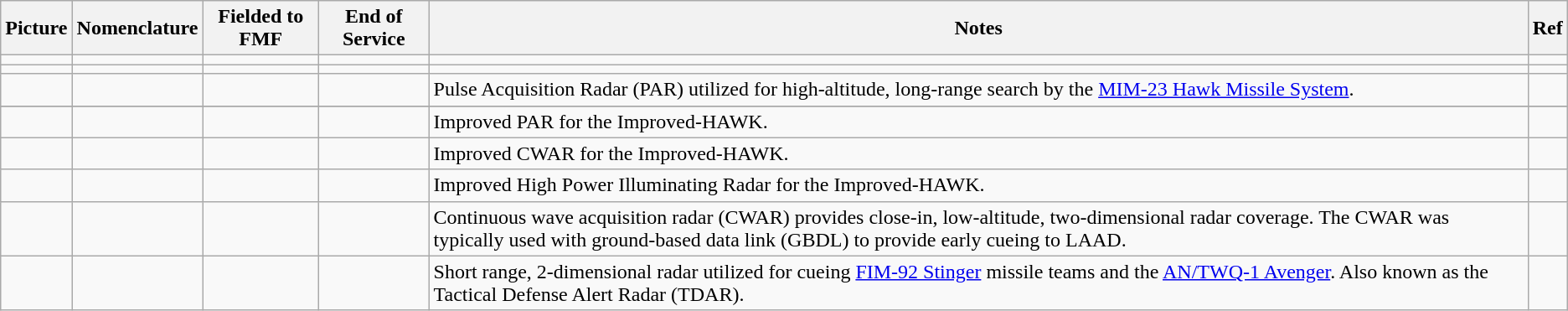<table class="wikitable sortable">
<tr>
<th class="unsortable">Picture</th>
<th class="unsortable">Nomenclature</th>
<th class="unsortable">Fielded to FMF</th>
<th class="unsortable">End of Service</th>
<th class="unsortable">Notes</th>
<th class="unsortable">Ref</th>
</tr>
<tr>
<td></td>
<td></td>
<td></td>
<td></td>
<td></td>
<td></td>
</tr>
<tr>
<td></td>
<td></td>
<td></td>
<td></td>
<td></td>
<td></td>
</tr>
<tr>
<td></td>
<td></td>
<td></td>
<td></td>
<td>Pulse Acquisition Radar (PAR) utilized for high-altitude, long-range search by the <a href='#'>MIM-23 Hawk Missile System</a>.</td>
<td></td>
</tr>
<tr>
</tr>
<tr>
<td></td>
<td></td>
<td></td>
<td></td>
<td>Improved PAR for the Improved-HAWK.</td>
<td></td>
</tr>
<tr>
<td></td>
<td></td>
<td></td>
<td></td>
<td>Improved CWAR for the Improved-HAWK.</td>
<td></td>
</tr>
<tr>
<td></td>
<td></td>
<td></td>
<td></td>
<td>Improved High Power Illuminating Radar for the Improved-HAWK.</td>
<td></td>
</tr>
<tr>
<td></td>
<td></td>
<td></td>
<td></td>
<td>Continuous wave acquisition radar (CWAR) provides close-in, low-altitude, two-dimensional radar coverage. The CWAR was typically used with ground-based data link (GBDL) to provide early cueing to LAAD.</td>
<td></td>
</tr>
<tr>
<td></td>
<td></td>
<td></td>
<td></td>
<td>Short range, 2-dimensional radar utilized for cueing <a href='#'>FIM-92 Stinger</a> missile teams and the <a href='#'>AN/TWQ-1 Avenger</a>. Also known as the Tactical Defense Alert Radar (TDAR).</td>
<td></td>
</tr>
</table>
